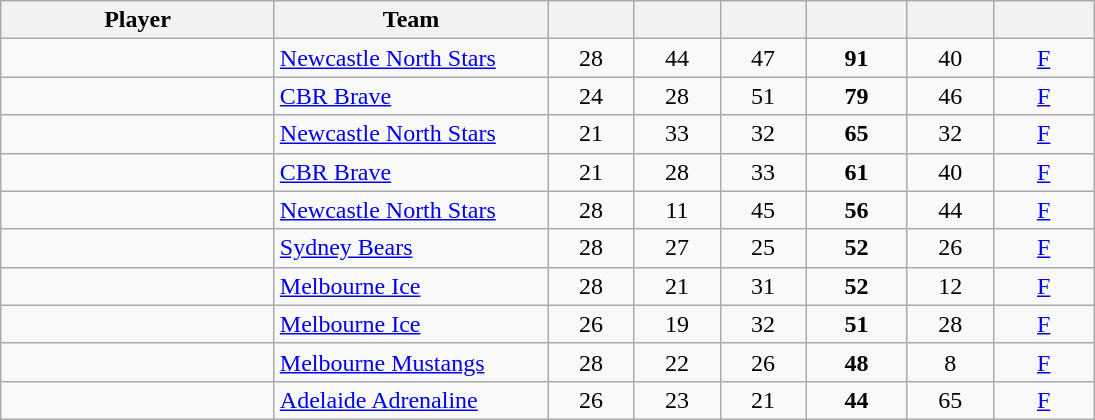<table class="wikitable sortable" style="text-align:center;">
<tr>
<th width="175px">Player</th>
<th width="175px">Team</th>
<th width="50px"></th>
<th width="50px"></th>
<th width="50px"></th>
<th width="60px"></th>
<th width="50px"></th>
<th width="60px"></th>
</tr>
<tr>
<td align="left"></td>
<td align="left"><a href='#'>Newcastle North Stars</a></td>
<td>28</td>
<td>44</td>
<td>47</td>
<td><strong>91</strong></td>
<td>40</td>
<td><a href='#'>F</a></td>
</tr>
<tr>
<td align="left"></td>
<td align="left"><a href='#'>CBR Brave</a></td>
<td>24</td>
<td>28</td>
<td>51</td>
<td><strong>79</strong></td>
<td>46</td>
<td><a href='#'>F</a></td>
</tr>
<tr>
<td align="left"></td>
<td align="left"><a href='#'>Newcastle North Stars</a></td>
<td>21</td>
<td>33</td>
<td>32</td>
<td><strong>65</strong></td>
<td>32</td>
<td><a href='#'>F</a></td>
</tr>
<tr>
<td align="left"></td>
<td align="left"><a href='#'>CBR Brave</a></td>
<td>21</td>
<td>28</td>
<td>33</td>
<td><strong>61</strong></td>
<td>40</td>
<td><a href='#'>F</a></td>
</tr>
<tr>
<td align="left"></td>
<td align="left"><a href='#'>Newcastle North Stars</a></td>
<td>28</td>
<td>11</td>
<td>45</td>
<td><strong>56</strong></td>
<td>44</td>
<td><a href='#'>F</a></td>
</tr>
<tr>
<td align="left"></td>
<td align="left"><a href='#'>Sydney Bears</a></td>
<td>28</td>
<td>27</td>
<td>25</td>
<td><strong>52</strong></td>
<td>26</td>
<td><a href='#'>F</a></td>
</tr>
<tr>
<td align="left"></td>
<td align="left"><a href='#'>Melbourne Ice</a></td>
<td>28</td>
<td>21</td>
<td>31</td>
<td><strong>52</strong></td>
<td>12</td>
<td><a href='#'>F</a></td>
</tr>
<tr>
<td align="left"></td>
<td align="left"><a href='#'>Melbourne Ice</a></td>
<td>26</td>
<td>19</td>
<td>32</td>
<td><strong>51</strong></td>
<td>28</td>
<td><a href='#'>F</a></td>
</tr>
<tr>
<td align="left"></td>
<td align="left"><a href='#'>Melbourne Mustangs</a></td>
<td>28</td>
<td>22</td>
<td>26</td>
<td><strong>48</strong></td>
<td>8</td>
<td><a href='#'>F</a></td>
</tr>
<tr>
<td align="left"></td>
<td align="left"><a href='#'>Adelaide Adrenaline</a></td>
<td>26</td>
<td>23</td>
<td>21</td>
<td><strong>44</strong></td>
<td>65</td>
<td><a href='#'>F</a></td>
</tr>
</table>
